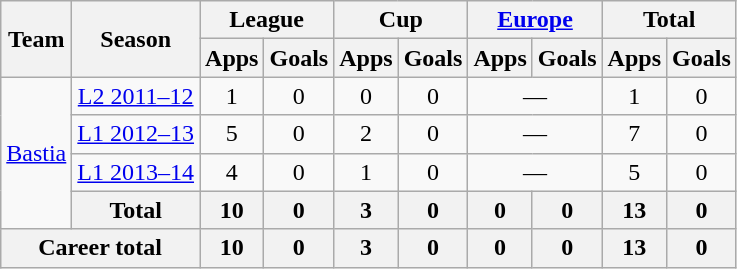<table class="wikitable" style="text-align: center">
<tr>
<th rowspan="2">Team</th>
<th rowspan="2">Season</th>
<th colspan="2">League</th>
<th colspan="2">Cup</th>
<th colspan="2"><a href='#'>Europe</a></th>
<th colspan="2">Total</th>
</tr>
<tr>
<th>Apps</th>
<th>Goals</th>
<th>Apps</th>
<th>Goals</th>
<th>Apps</th>
<th>Goals</th>
<th>Apps</th>
<th>Goals</th>
</tr>
<tr>
<td rowspan="4"><a href='#'>Bastia</a></td>
<td><a href='#'>L2 2011–12</a></td>
<td>1</td>
<td>0</td>
<td>0</td>
<td>0</td>
<td colspan="2">—</td>
<td>1</td>
<td>0</td>
</tr>
<tr>
<td><a href='#'>L1 2012–13</a></td>
<td>5</td>
<td>0</td>
<td>2</td>
<td>0</td>
<td colspan="2">—</td>
<td>7</td>
<td>0</td>
</tr>
<tr>
<td><a href='#'>L1 2013–14</a></td>
<td>4</td>
<td>0</td>
<td>1</td>
<td>0</td>
<td colspan="2">—</td>
<td>5</td>
<td>0</td>
</tr>
<tr>
<th colspan="1">Total</th>
<th>10</th>
<th>0</th>
<th>3</th>
<th>0</th>
<th>0</th>
<th>0</th>
<th>13</th>
<th>0</th>
</tr>
<tr>
<th colspan="2">Career total</th>
<th>10</th>
<th>0</th>
<th>3</th>
<th>0</th>
<th>0</th>
<th>0</th>
<th>13</th>
<th>0</th>
</tr>
</table>
